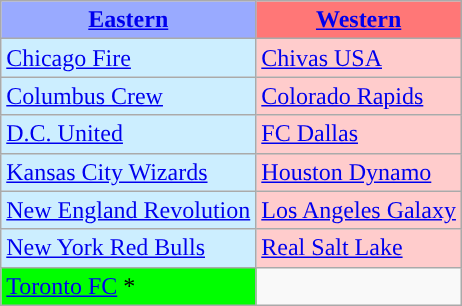<table class="wikitable">
<tr>
<th style="background-color: #9AF;"><a href='#'>Eastern</a></th>
<th style="background-color: #F77;"><a href='#'>Western</a></th>
</tr>
<tr>
<td style="background-color: #CEF;"><a href='#'>Chicago Fire</a></td>
<td style="background-color: #FCC;"><a href='#'>Chivas USA</a></td>
</tr>
<tr>
<td style="background-color: #CEF;"><a href='#'>Columbus Crew</a></td>
<td style="background-color: #FCC;"><a href='#'>Colorado Rapids</a></td>
</tr>
<tr>
<td style="background-color: #CEF;"><a href='#'>D.C. United</a></td>
<td style="background-color: #FCC;"><a href='#'>FC Dallas</a></td>
</tr>
<tr>
<td style="background-color: #CEF;"><a href='#'>Kansas City Wizards</a></td>
<td style="background-color: #FCC;"><a href='#'>Houston Dynamo</a></td>
</tr>
<tr>
<td style="background-color: #CEF;"><a href='#'>New England Revolution</a></td>
<td style="background-color: #FCC;"><a href='#'>Los Angeles Galaxy</a></td>
</tr>
<tr>
<td style="background-color: #CEF;"><a href='#'>New York Red Bulls</a></td>
<td style="background-color: #FCC;"><a href='#'>Real Salt Lake</a></td>
</tr>
<tr>
<td style="background-color: #0F0;"><a href='#'>Toronto FC</a> *</td>
<td></td>
</tr>
</table>
